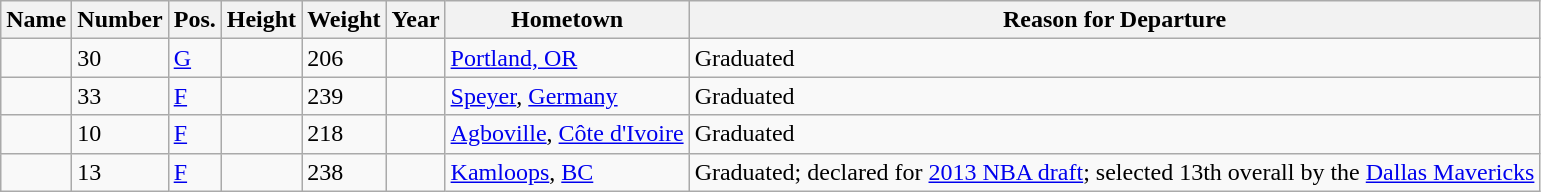<table class="wikitable sortable" border="1">
<tr>
<th>Name</th>
<th>Number</th>
<th>Pos.</th>
<th>Height</th>
<th>Weight</th>
<th>Year</th>
<th>Hometown</th>
<th class="unsortable">Reason for Departure</th>
</tr>
<tr>
<td></td>
<td>30</td>
<td><a href='#'>G</a></td>
<td></td>
<td>206</td>
<td></td>
<td><a href='#'>Portland, OR</a></td>
<td>Graduated</td>
</tr>
<tr>
<td></td>
<td>33</td>
<td><a href='#'>F</a></td>
<td></td>
<td>239</td>
<td></td>
<td><a href='#'>Speyer</a>, <a href='#'>Germany</a></td>
<td>Graduated</td>
</tr>
<tr>
<td></td>
<td>10</td>
<td><a href='#'>F</a></td>
<td></td>
<td>218</td>
<td></td>
<td><a href='#'>Agboville</a>, <a href='#'>Côte d'Ivoire</a></td>
<td>Graduated</td>
</tr>
<tr>
<td></td>
<td>13</td>
<td><a href='#'>F</a></td>
<td></td>
<td>238</td>
<td></td>
<td><a href='#'>Kamloops</a>, <a href='#'>BC</a></td>
<td>Graduated; declared for <a href='#'>2013 NBA draft</a>; selected 13th overall by the <a href='#'>Dallas Mavericks</a></td>
</tr>
</table>
